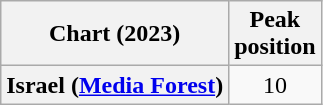<table class="wikitable plainrowheaders" style="text-align:center">
<tr>
<th scope="col">Chart (2023)</th>
<th scope="col">Peak<br>position</th>
</tr>
<tr>
<th scope="row">Israel (<a href='#'>Media Forest</a>)</th>
<td>10</td>
</tr>
</table>
